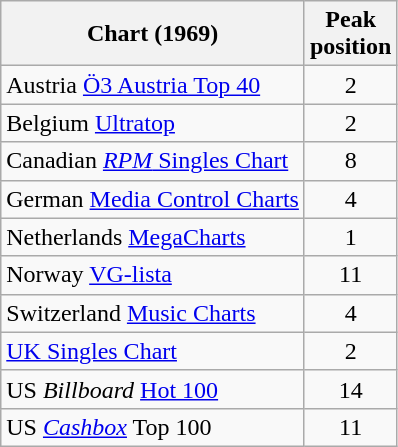<table class="wikitable sortable">
<tr>
<th>Chart (1969)</th>
<th>Peak<br>position</th>
</tr>
<tr>
<td>Austria <a href='#'>Ö3 Austria Top 40</a></td>
<td style="text-align:center;">2</td>
</tr>
<tr>
<td>Belgium <a href='#'>Ultratop</a></td>
<td style="text-align:center;">2</td>
</tr>
<tr>
<td>Canadian <a href='#'><em>RPM</em> Singles Chart</a></td>
<td style="text-align:center;">8</td>
</tr>
<tr>
<td>German <a href='#'>Media Control Charts</a></td>
<td align=center>4</td>
</tr>
<tr>
<td>Netherlands <a href='#'>MegaCharts</a></td>
<td align=center>1</td>
</tr>
<tr>
<td>Norway <a href='#'>VG-lista</a></td>
<td align=center>11</td>
</tr>
<tr>
<td>Switzerland <a href='#'>Music Charts</a></td>
<td align=center>4</td>
</tr>
<tr>
<td><a href='#'>UK Singles Chart</a></td>
<td align=center>2</td>
</tr>
<tr>
<td>US <em>Billboard</em> <a href='#'>Hot 100</a></td>
<td align=center>14</td>
</tr>
<tr>
<td>US <em><a href='#'>Cashbox</a></em> Top 100</td>
<td align=center>11</td>
</tr>
</table>
